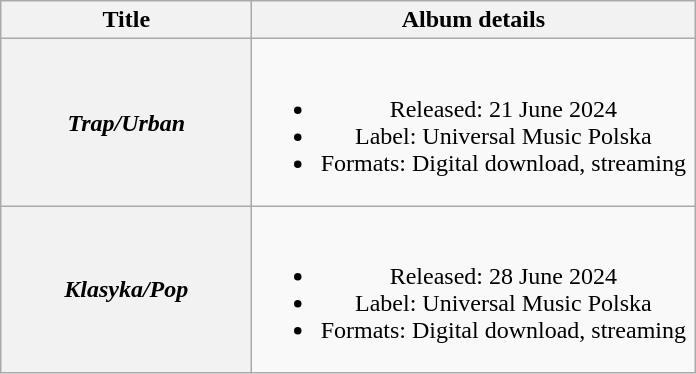<table class="wikitable plainrowheaders" style="text-align:center;">
<tr>
<th scope="col" style="width:10em;">Title</th>
<th scope="col" style="width:18em;">Album details</th>
</tr>
<tr>
<th scope="row"><em>Trap/Urban</em></th>
<td><br><ul><li>Released: 21 June 2024</li><li>Label: Universal Music Polska</li><li>Formats: Digital download, streaming</li></ul></td>
</tr>
<tr>
<th scope="row"><em>Klasyka/Pop</em></th>
<td><br><ul><li>Released: 28 June 2024</li><li>Label: Universal Music Polska</li><li>Formats: Digital download, streaming</li></ul></td>
</tr>
</table>
